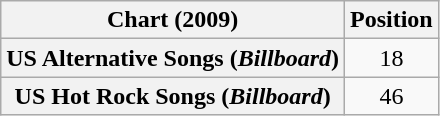<table class="wikitable sortable plainrowheaders" style="text-align:center">
<tr>
<th scope="col">Chart (2009)</th>
<th scope="col">Position</th>
</tr>
<tr>
<th scope="row">US Alternative Songs (<em>Billboard</em>)</th>
<td>18</td>
</tr>
<tr>
<th scope="row">US Hot Rock Songs (<em>Billboard</em>)</th>
<td>46</td>
</tr>
</table>
